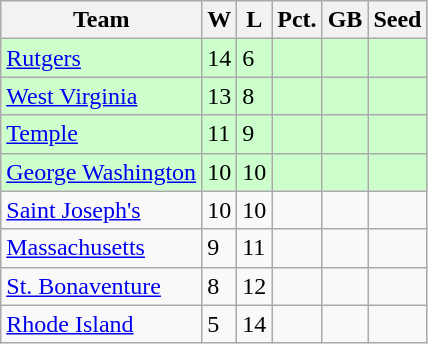<table class=wikitable>
<tr>
<th>Team</th>
<th>W</th>
<th>L</th>
<th>Pct.</th>
<th>GB</th>
<th>Seed</th>
</tr>
<tr bgcolor=#ccffcc>
<td><a href='#'>Rutgers</a></td>
<td>14</td>
<td>6</td>
<td></td>
<td></td>
<td></td>
</tr>
<tr bgcolor=#ccffcc>
<td><a href='#'>West Virginia</a></td>
<td>13</td>
<td>8</td>
<td></td>
<td></td>
<td></td>
</tr>
<tr bgcolor=#ccffcc>
<td><a href='#'>Temple</a></td>
<td>11</td>
<td>9</td>
<td></td>
<td></td>
<td></td>
</tr>
<tr bgcolor=#ccffcc>
<td><a href='#'>George Washington</a></td>
<td>10</td>
<td>10</td>
<td></td>
<td></td>
<td></td>
</tr>
<tr>
<td><a href='#'>Saint Joseph's</a></td>
<td>10</td>
<td>10</td>
<td></td>
<td></td>
<td></td>
</tr>
<tr>
<td><a href='#'>Massachusetts</a></td>
<td>9</td>
<td>11</td>
<td></td>
<td></td>
<td></td>
</tr>
<tr>
<td><a href='#'>St. Bonaventure</a></td>
<td>8</td>
<td>12</td>
<td></td>
<td></td>
<td></td>
</tr>
<tr>
<td><a href='#'>Rhode Island</a></td>
<td>5</td>
<td>14</td>
<td></td>
<td></td>
<td></td>
</tr>
</table>
